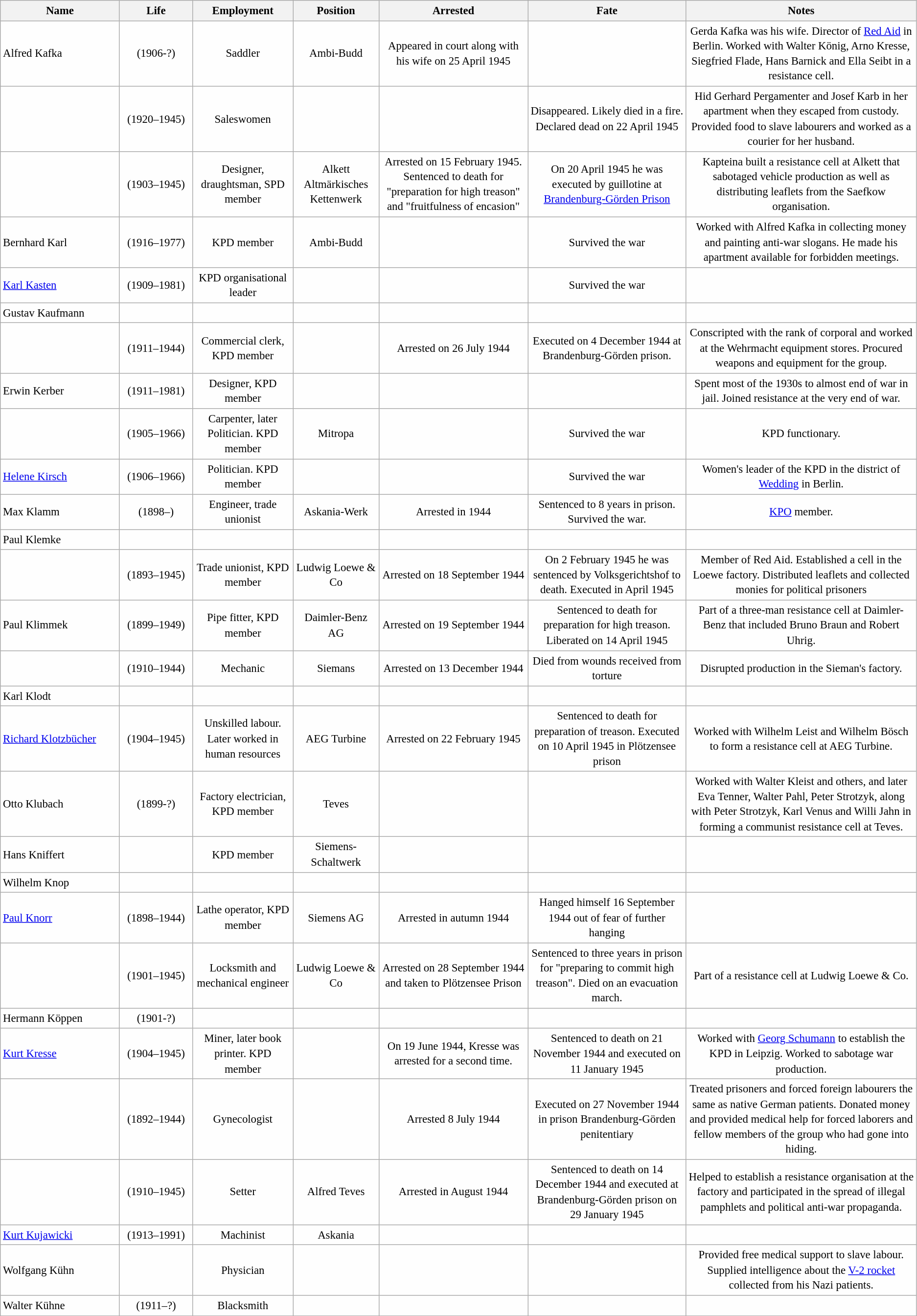<table class="wikitable sortable" style="table-layout:fixed;background-color:#FEFEFE;font-size:95%;padding:0.30em;line-height:1.35em;">
<tr>
<th scope="col"  width=13%>Name</th>
<th scope="col"  width=8%>Life</th>
<th scope="col">Employment</th>
<th scope="col">Position</th>
<th scope="col">Arrested</th>
<th scope="col">Fate</th>
<th scope="col">Notes</th>
</tr>
<tr>
<td>Alfred Kafka</td>
<td style="text-align: center;">(1906-?)</td>
<td style="text-align: center;">Saddler</td>
<td style="text-align: center;">Ambi-Budd</td>
<td style="text-align: center;">Appeared in court along with his wife on 25 April 1945</td>
<td style="text-align: center;"></td>
<td style="text-align: center;">Gerda Kafka was his wife. Director of <a href='#'>Red Aid</a> in Berlin. Worked with Walter König, Arno Kresse, Siegfried Flade, Hans Barnick and Ella Seibt in a resistance cell.</td>
</tr>
<tr>
<td></td>
<td style="text-align: center;">(1920–1945)</td>
<td style="text-align: center;">Saleswomen</td>
<td style="text-align: center;"></td>
<td style="text-align: center;"></td>
<td style="text-align: center;">Disappeared. Likely died in a fire. Declared dead on 22 April 1945</td>
<td style="text-align: center;">Hid Gerhard Pergamenter and Josef Karb in her apartment when they escaped from custody. Provided food to slave labourers and worked as a courier for her husband.</td>
</tr>
<tr>
<td></td>
<td style="text-align: center;">(1903–1945)</td>
<td style="text-align: center;">Designer, draughtsman, SPD member</td>
<td style="text-align: center;">Alkett Altmärkisches Kettenwerk</td>
<td style="text-align: center;">Arrested on 15 February 1945. Sentenced to death for  "preparation for high treason" and "fruitfulness of encasion"</td>
<td style="text-align: center;">On 20 April 1945 he was executed by guillotine at <a href='#'>Brandenburg-Görden Prison</a></td>
<td style="text-align: center;">Kapteina built a resistance cell at Alkett  that sabotaged vehicle production as well as distributing leaflets from the Saefkow organisation.</td>
</tr>
<tr>
<td>Bernhard Karl</td>
<td style="text-align: center;">(1916–1977)</td>
<td style="text-align: center;">KPD member</td>
<td style="text-align: center;">Ambi-Budd</td>
<td style="text-align: center;"></td>
<td style="text-align: center;">Survived the war</td>
<td style="text-align: center;">Worked with Alfred Kafka in collecting money and painting anti-war slogans. He made his apartment available for forbidden meetings.</td>
</tr>
<tr>
<td><a href='#'>Karl Kasten</a></td>
<td style="text-align: center;">(1909–1981)</td>
<td style="text-align: center;">KPD organisational leader</td>
<td style="text-align: center;"></td>
<td style="text-align: center;"></td>
<td style="text-align: center;">Survived the war</td>
<td style="text-align: center;"></td>
</tr>
<tr>
<td>Gustav Kaufmann</td>
<td style="text-align: center;"></td>
<td style="text-align: center;"></td>
<td style="text-align: center;"></td>
<td style="text-align: center;"></td>
<td style="text-align: center;"></td>
<td style="text-align: center;"></td>
</tr>
<tr>
<td></td>
<td style="text-align: center;">(1911–1944)</td>
<td style="text-align: center;">Commercial clerk, KPD member</td>
<td style="text-align: center;"></td>
<td style="text-align: center;">Arrested on 26 July 1944</td>
<td style="text-align: center;">Executed on 4 December 1944 at Brandenburg-Görden prison.</td>
<td style="text-align: center;">Conscripted with the rank of corporal and worked at the Wehrmacht equipment stores. Procured weapons and equipment for the group.</td>
</tr>
<tr>
<td>Erwin Kerber</td>
<td style="text-align: center;">(1911–1981)</td>
<td style="text-align: center;">Designer, KPD member</td>
<td style="text-align: center;"></td>
<td style="text-align: center;"></td>
<td style="text-align: center;"></td>
<td style="text-align: center;">Spent most of the 1930s to almost end of war in jail. Joined resistance at the very end of war.</td>
</tr>
<tr>
<td></td>
<td style="text-align: center;">(1905–1966)</td>
<td style="text-align: center;">Carpenter, later Politician. KPD member</td>
<td style="text-align: center;">Mitropa</td>
<td style="text-align: center;"></td>
<td style="text-align: center;">Survived the war</td>
<td style="text-align: center;">KPD functionary.</td>
</tr>
<tr>
<td><a href='#'>Helene Kirsch</a></td>
<td style="text-align: center;">(1906–1966)</td>
<td style="text-align: center;">Politician. KPD member</td>
<td style="text-align: center;"></td>
<td style="text-align: center;"></td>
<td style="text-align: center;">Survived the war</td>
<td style="text-align: center;">Women's leader of the KPD in the district of <a href='#'>Wedding</a> in Berlin.</td>
</tr>
<tr>
<td>Max Klamm</td>
<td style="text-align: center;">(1898–)</td>
<td style="text-align: center;">Engineer, trade unionist</td>
<td style="text-align: center;">Askania-Werk</td>
<td style="text-align: center;">Arrested in 1944</td>
<td style="text-align: center;">Sentenced to 8 years in prison. Survived the war.</td>
<td style="text-align: center;"><a href='#'>KPO</a> member.</td>
</tr>
<tr>
<td>Paul Klemke</td>
<td style="text-align: center;"></td>
<td style="text-align: center;"></td>
<td style="text-align: center;"></td>
<td style="text-align: center;"></td>
<td style="text-align: center;"></td>
<td style="text-align: center;"></td>
</tr>
<tr>
<td></td>
<td style="text-align: center;">(1893–1945)</td>
<td style="text-align: center;">Trade unionist, KPD member</td>
<td style="text-align: center;">Ludwig Loewe & Co</td>
<td style="text-align: center;">Arrested on 18 September 1944</td>
<td style="text-align: center;">On 2 February 1945 he was sentenced by Volksgerichtshof  to death. Executed in April 1945</td>
<td style="text-align: center;">Member of Red Aid. Established a cell in the Loewe factory. Distributed leaflets and collected monies for political prisoners</td>
</tr>
<tr>
<td>Paul Klimmek</td>
<td style="text-align: center;">(1899–1949)</td>
<td style="text-align: center;">Pipe fitter, KPD member</td>
<td style="text-align: center;">Daimler-Benz AG</td>
<td style="text-align: center;">Arrested on 19 September 1944</td>
<td style="text-align: center;">Sentenced to death for preparation for high treason. Liberated on 14 April 1945</td>
<td style="text-align: center;">Part of a three-man resistance cell at Daimler-Benz that included Bruno Braun and Robert Uhrig.</td>
</tr>
<tr>
<td></td>
<td style="text-align: center;">(1910–1944)</td>
<td style="text-align: center;">Mechanic</td>
<td style="text-align: center;">Siemans</td>
<td style="text-align: center;">Arrested on 13 December 1944</td>
<td style="text-align: center;">Died from wounds received from torture</td>
<td style="text-align: center;">Disrupted production in the Sieman's factory.</td>
</tr>
<tr>
<td>Karl Klodt</td>
<td style="text-align: center;"></td>
<td style="text-align: center;"></td>
<td style="text-align: center;"></td>
<td style="text-align: center;"></td>
<td style="text-align: center;"></td>
<td style="text-align: center;"></td>
</tr>
<tr>
<td><a href='#'>Richard Klotzbücher</a></td>
<td style="text-align: center;">(1904–1945)</td>
<td style="text-align: center;">Unskilled labour. Later worked in human resources</td>
<td style="text-align: center;">AEG Turbine</td>
<td style="text-align: center;">Arrested on 22 February 1945</td>
<td style="text-align: center;">Sentenced to death for preparation of treason. Executed on 10 April 1945 in Plötzensee prison</td>
<td style="text-align: center;">Worked with Wilhelm Leist and Wilhelm Bösch to form a resistance cell at AEG Turbine.</td>
</tr>
<tr>
<td>Otto Klubach</td>
<td style="text-align: center;">(1899-?)</td>
<td style="text-align: center;">Factory electrician, KPD member</td>
<td style="text-align: center;">Teves</td>
<td style="text-align: center;"></td>
<td style="text-align: center;"></td>
<td style="text-align: center;">Worked with Walter Kleist and others, and later Eva Tenner, Walter Pahl, Peter Strotzyk, along with Peter Strotzyk, Karl Venus and Willi Jahn in forming a communist resistance cell at Teves.</td>
</tr>
<tr>
<td>Hans Kniffert</td>
<td style="text-align: center;"></td>
<td style="text-align: center;">KPD member</td>
<td style="text-align: center;">Siemens-Schaltwerk</td>
<td style="text-align: center;"></td>
<td style="text-align: center;"></td>
<td style="text-align: center;"></td>
</tr>
<tr>
<td>Wilhelm Knop</td>
<td style="text-align: center;"></td>
<td style="text-align: center;"></td>
<td style="text-align: center;"></td>
<td style="text-align: center;"></td>
<td style="text-align: center;"></td>
<td style="text-align: center;"></td>
</tr>
<tr>
<td><a href='#'>Paul Knorr</a></td>
<td style="text-align: center;">(1898–1944)</td>
<td style="text-align: center;">Lathe operator, KPD member</td>
<td style="text-align: center;">Siemens AG</td>
<td style="text-align: center;">Arrested in autumn 1944</td>
<td style="text-align: center;">Hanged himself 16 September 1944 out of fear of further hanging</td>
<td style="text-align: center;"></td>
</tr>
<tr>
<td></td>
<td style="text-align: center;">(1901–1945)</td>
<td style="text-align: center;">Locksmith and mechanical engineer</td>
<td style="text-align: center;">Ludwig Loewe & Co</td>
<td style="text-align: center;">Arrested on 28 September 1944 and taken to Plötzensee Prison</td>
<td style="text-align: center;">Sentenced to three years in prison for "preparing to commit high treason". Died on an evacuation march.</td>
<td style="text-align: center;">Part of a resistance cell at Ludwig Loewe & Co.</td>
</tr>
<tr>
<td>Hermann Köppen</td>
<td style="text-align: center;">(1901-?)</td>
<td style="text-align: center;"></td>
<td style="text-align: center;"></td>
<td style="text-align: center;"></td>
<td style="text-align: center;"></td>
<td style="text-align: center;"></td>
</tr>
<tr>
<td><a href='#'>Kurt Kresse</a></td>
<td style="text-align: center;">(1904–1945)</td>
<td style="text-align: center;">Miner, later book printer. KPD member</td>
<td style="text-align: center;"></td>
<td style="text-align: center;">On 19 June 1944, Kresse was arrested for a second time.</td>
<td style="text-align: center;">Sentenced to death on 21 November 1944 and executed on 11 January 1945</td>
<td style="text-align: center;">Worked with <a href='#'>Georg Schumann</a> to establish the KPD in Leipzig. Worked to sabotage war production.</td>
</tr>
<tr>
<td></td>
<td style="text-align: center;">(1892–1944)</td>
<td style="text-align: center;">Gynecologist</td>
<td style="text-align: center;"></td>
<td style="text-align: center;">Arrested 8 July 1944</td>
<td style="text-align: center;">Executed on 27 November 1944 in prison Brandenburg-Görden penitentiary</td>
<td style="text-align: center;">Treated prisoners and forced foreign labourers the same as native German patients. Donated money and provided medical help for forced laborers and fellow members of the group who had gone into hiding.</td>
</tr>
<tr>
<td></td>
<td style="text-align: center;">(1910–1945)</td>
<td style="text-align: center;">Setter</td>
<td style="text-align: center;">Alfred Teves</td>
<td style="text-align: center;">Arrested in August 1944</td>
<td style="text-align: center;">Sentenced to death on 14 December 1944 and executed at Brandenburg-Görden prison on 29 January 1945</td>
<td style="text-align: center;">Helped to establish a resistance organisation at the factory and  participated in the spread of illegal pamphlets and political anti-war propaganda.</td>
</tr>
<tr>
<td><a href='#'>Kurt Kujawicki</a></td>
<td style="text-align: center;">(1913–1991)</td>
<td style="text-align: center;">Machinist</td>
<td style="text-align: center;">Askania</td>
<td style="text-align: center;"></td>
<td style="text-align: center;"></td>
<td style="text-align: center;"></td>
</tr>
<tr>
<td>Wolfgang Kühn</td>
<td style="text-align: center;"></td>
<td style="text-align: center;">Physician</td>
<td style="text-align: center;"></td>
<td style="text-align: center;"></td>
<td style="text-align: center;"></td>
<td style="text-align: center;">Provided free medical support to slave labour. Supplied intelligence about the <a href='#'>V-2 rocket</a> collected from his Nazi patients.</td>
</tr>
<tr>
<td>Walter Kühne</td>
<td style="text-align: center;">(1911–?)</td>
<td style="text-align: center;">Blacksmith</td>
<td style="text-align: center;"></td>
<td style="text-align: center;"></td>
<td style="text-align: center;"></td>
<td style="text-align: center;"></td>
</tr>
<tr>
</tr>
</table>
